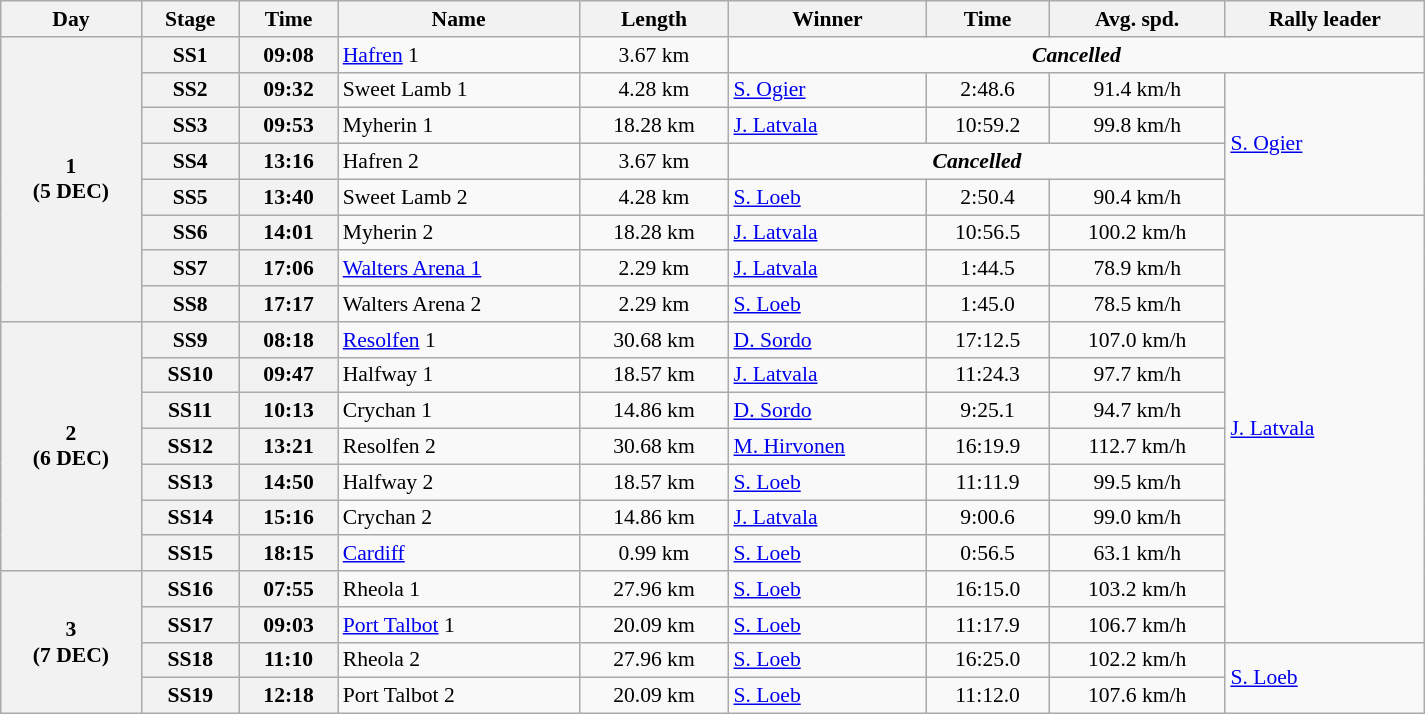<table class="wikitable" width=100% style="text-align: center; font-size: 90%; max-width: 950px;">
<tr>
<th>Day</th>
<th>Stage</th>
<th>Time</th>
<th>Name</th>
<th>Length</th>
<th>Winner</th>
<th>Time</th>
<th>Avg. spd.</th>
<th>Rally leader</th>
</tr>
<tr>
<th rowspan="8">1<br>(5 DEC)</th>
<th>SS1</th>
<th>09:08</th>
<td align=left><a href='#'>Hafren</a> 1</td>
<td>3.67 km</td>
<td colspan=4 align=center><strong><em>Cancelled</em></strong></td>
</tr>
<tr>
<th>SS2</th>
<th>09:32</th>
<td align=left>Sweet Lamb 1</td>
<td>4.28 km</td>
<td align=left> <a href='#'>S. Ogier</a></td>
<td>2:48.6</td>
<td>91.4 km/h</td>
<td align=left rowspan=4> <a href='#'>S. Ogier</a></td>
</tr>
<tr>
<th>SS3</th>
<th>09:53</th>
<td align=left>Myherin 1</td>
<td>18.28 km</td>
<td align=left> <a href='#'>J. Latvala</a></td>
<td>10:59.2</td>
<td>99.8 km/h</td>
</tr>
<tr>
<th>SS4</th>
<th>13:16</th>
<td align=left>Hafren 2</td>
<td>3.67 km</td>
<td colspan=3 align=center><strong><em>Cancelled</em></strong></td>
</tr>
<tr>
<th>SS5</th>
<th>13:40</th>
<td align=left>Sweet Lamb 2</td>
<td>4.28 km</td>
<td align=left> <a href='#'>S. Loeb</a></td>
<td>2:50.4</td>
<td>90.4 km/h</td>
</tr>
<tr>
<th>SS6</th>
<th>14:01</th>
<td align=left>Myherin 2</td>
<td>18.28 km</td>
<td align=left> <a href='#'>J. Latvala</a></td>
<td>10:56.5</td>
<td>100.2 km/h</td>
<td align=left rowspan=12> <a href='#'>J. Latvala</a></td>
</tr>
<tr>
<th>SS7</th>
<th>17:06</th>
<td align=left><a href='#'>Walters Arena 1</a></td>
<td>2.29 km</td>
<td align=left> <a href='#'>J. Latvala</a></td>
<td>1:44.5</td>
<td>78.9 km/h</td>
</tr>
<tr>
<th>SS8</th>
<th>17:17</th>
<td align=left>Walters Arena 2</td>
<td>2.29 km</td>
<td align=left> <a href='#'>S. Loeb</a></td>
<td>1:45.0</td>
<td>78.5 km/h</td>
</tr>
<tr>
<th rowspan="7">2<br>(6 DEC)</th>
<th>SS9</th>
<th>08:18</th>
<td align=left><a href='#'>Resolfen</a> 1</td>
<td>30.68 km</td>
<td align=left> <a href='#'>D. Sordo</a></td>
<td>17:12.5</td>
<td>107.0 km/h</td>
</tr>
<tr>
<th>SS10</th>
<th>09:47</th>
<td align=left>Halfway 1</td>
<td>18.57 km</td>
<td align=left> <a href='#'>J. Latvala</a></td>
<td>11:24.3</td>
<td>97.7 km/h</td>
</tr>
<tr>
<th>SS11</th>
<th>10:13</th>
<td align=left>Crychan 1</td>
<td>14.86 km</td>
<td align=left> <a href='#'>D. Sordo</a></td>
<td>9:25.1</td>
<td>94.7 km/h</td>
</tr>
<tr>
<th>SS12</th>
<th>13:21</th>
<td align=left>Resolfen 2</td>
<td>30.68 km</td>
<td align=left> <a href='#'>M. Hirvonen</a></td>
<td>16:19.9</td>
<td>112.7 km/h</td>
</tr>
<tr>
<th>SS13</th>
<th>14:50</th>
<td align=left>Halfway 2</td>
<td>18.57 km</td>
<td align=left> <a href='#'>S. Loeb</a></td>
<td>11:11.9</td>
<td>99.5 km/h</td>
</tr>
<tr>
<th>SS14</th>
<th>15:16</th>
<td align=left>Crychan 2</td>
<td>14.86 km</td>
<td align=left> <a href='#'>J. Latvala</a></td>
<td>9:00.6</td>
<td>99.0 km/h</td>
</tr>
<tr>
<th>SS15</th>
<th>18:15</th>
<td align=left><a href='#'>Cardiff</a></td>
<td>0.99 km</td>
<td align=left> <a href='#'>S. Loeb</a></td>
<td>0:56.5</td>
<td>63.1 km/h</td>
</tr>
<tr>
<th rowspan="4">3<br>(7 DEC)</th>
<th>SS16</th>
<th>07:55</th>
<td align=left>Rheola 1</td>
<td>27.96 km</td>
<td align=left> <a href='#'>S. Loeb</a></td>
<td>16:15.0</td>
<td>103.2 km/h</td>
</tr>
<tr>
<th>SS17</th>
<th>09:03</th>
<td align=left><a href='#'>Port Talbot</a> 1</td>
<td>20.09 km</td>
<td align=left> <a href='#'>S. Loeb</a></td>
<td>11:17.9</td>
<td>106.7 km/h</td>
</tr>
<tr>
<th>SS18</th>
<th>11:10</th>
<td align=left>Rheola 2</td>
<td>27.96 km</td>
<td align=left> <a href='#'>S. Loeb</a></td>
<td>16:25.0</td>
<td>102.2 km/h</td>
<td align=left rowspan=2> <a href='#'>S. Loeb</a></td>
</tr>
<tr>
<th>SS19</th>
<th>12:18</th>
<td align=left>Port Talbot 2</td>
<td>20.09 km</td>
<td align=left> <a href='#'>S. Loeb</a></td>
<td>11:12.0</td>
<td>107.6 km/h</td>
</tr>
</table>
